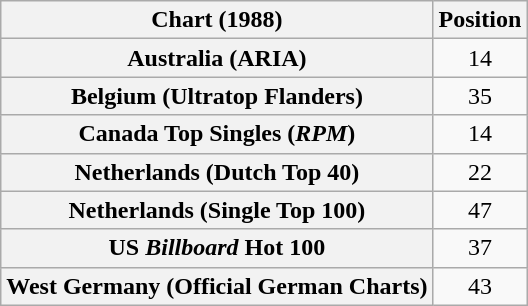<table class="wikitable sortable plainrowheaders">
<tr>
<th scope="col">Chart (1988)</th>
<th scope="col">Position</th>
</tr>
<tr>
<th scope="row">Australia (ARIA)</th>
<td style="text-align:center;">14</td>
</tr>
<tr>
<th scope="row">Belgium (Ultratop Flanders)</th>
<td style="text-align:center;">35</td>
</tr>
<tr>
<th scope="row">Canada Top Singles (<em>RPM</em>)</th>
<td style="text-align:center;">14</td>
</tr>
<tr>
<th scope="row">Netherlands (Dutch Top 40)</th>
<td style="text-align:center;">22</td>
</tr>
<tr>
<th scope="row">Netherlands (Single Top 100)</th>
<td style="text-align:center;">47</td>
</tr>
<tr>
<th scope="row">US <em>Billboard</em> Hot 100</th>
<td style="text-align:center;">37</td>
</tr>
<tr>
<th scope="row">West Germany (Official German Charts)</th>
<td style="text-align:center;">43</td>
</tr>
</table>
